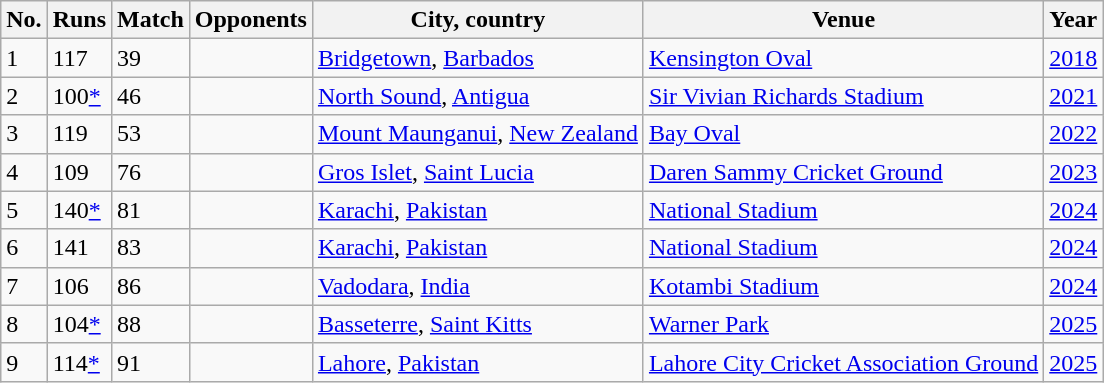<table class="wikitable">
<tr>
<th>No.</th>
<th>Runs</th>
<th>Match</th>
<th>Opponents</th>
<th>City, country</th>
<th>Venue</th>
<th>Year</th>
</tr>
<tr>
<td>1</td>
<td>117</td>
<td>39</td>
<td></td>
<td><a href='#'>Bridgetown</a>, <a href='#'>Barbados</a></td>
<td><a href='#'>Kensington Oval</a></td>
<td><a href='#'>2018</a></td>
</tr>
<tr>
<td>2</td>
<td>100<a href='#'>*</a></td>
<td>46</td>
<td></td>
<td><a href='#'>North Sound</a>, <a href='#'>Antigua</a></td>
<td><a href='#'>Sir Vivian Richards Stadium</a></td>
<td><a href='#'>2021</a></td>
</tr>
<tr>
<td>3</td>
<td>119</td>
<td>53</td>
<td></td>
<td><a href='#'>Mount Maunganui</a>, <a href='#'>New Zealand</a></td>
<td><a href='#'>Bay Oval</a></td>
<td><a href='#'>2022</a></td>
</tr>
<tr>
<td>4</td>
<td>109</td>
<td>76</td>
<td></td>
<td><a href='#'>Gros Islet</a>, <a href='#'>Saint Lucia</a></td>
<td><a href='#'>Daren Sammy Cricket Ground</a></td>
<td><a href='#'>2023</a></td>
</tr>
<tr>
<td>5</td>
<td>140<a href='#'>*</a></td>
<td>81</td>
<td></td>
<td><a href='#'>Karachi</a>, <a href='#'>Pakistan</a></td>
<td><a href='#'>National Stadium</a></td>
<td><a href='#'>2024</a></td>
</tr>
<tr>
<td>6</td>
<td>141</td>
<td>83</td>
<td></td>
<td><a href='#'>Karachi</a>, <a href='#'>Pakistan</a></td>
<td><a href='#'>National Stadium</a></td>
<td><a href='#'>2024</a></td>
</tr>
<tr>
<td>7</td>
<td>106</td>
<td>86</td>
<td></td>
<td><a href='#'>Vadodara</a>, <a href='#'>India</a></td>
<td><a href='#'>Kotambi Stadium</a></td>
<td><a href='#'>2024</a></td>
</tr>
<tr>
<td>8</td>
<td>104<a href='#'>*</a></td>
<td>88</td>
<td></td>
<td><a href='#'>Basseterre</a>, <a href='#'>Saint Kitts</a></td>
<td><a href='#'>Warner Park</a></td>
<td><a href='#'>2025</a></td>
</tr>
<tr>
<td>9</td>
<td>114<a href='#'>*</a></td>
<td>91</td>
<td></td>
<td><a href='#'>Lahore</a>, <a href='#'>Pakistan</a></td>
<td><a href='#'>Lahore City Cricket Association Ground</a></td>
<td><a href='#'>2025</a></td>
</tr>
</table>
